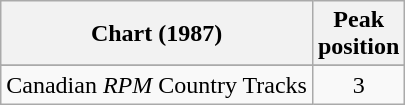<table class="wikitable sortable">
<tr>
<th align="left">Chart (1987)</th>
<th align="center">Peak<br>position</th>
</tr>
<tr>
</tr>
<tr>
<td align="left">Canadian <em>RPM</em> Country Tracks</td>
<td align="center">3</td>
</tr>
</table>
